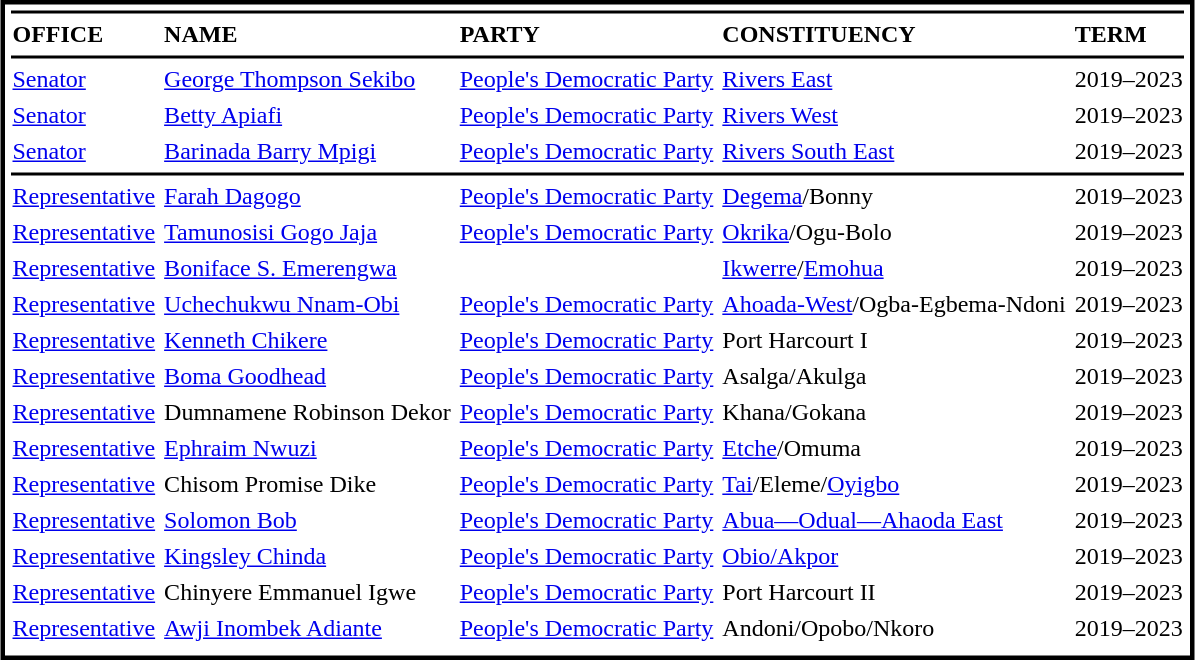<table cellpadding=1 cellspacing=4 style="margin:3px; border:3px solid #000000;">
<tr>
<td bgcolor=#000000 colspan=5></td>
</tr>
<tr>
<td><strong>OFFICE</strong></td>
<td><strong>NAME</strong></td>
<td><strong>PARTY</strong></td>
<td><strong>CONSTITUENCY</strong></td>
<td><strong>TERM</strong></td>
</tr>
<tr>
<td bgcolor=#000000 colspan=5></td>
</tr>
<tr>
<td><a href='#'>Senator</a></td>
<td><a href='#'>George Thompson Sekibo</a></td>
<td><a href='#'>People's Democratic Party</a></td>
<td><a href='#'>Rivers East</a></td>
<td>2019–2023</td>
</tr>
<tr>
<td><a href='#'>Senator</a></td>
<td><a href='#'>Betty Apiafi</a></td>
<td><a href='#'>People's Democratic Party</a></td>
<td><a href='#'>Rivers West</a></td>
<td>2019–2023</td>
</tr>
<tr>
<td><a href='#'>Senator</a></td>
<td><a href='#'>Barinada Barry Mpigi</a></td>
<td><a href='#'>People's Democratic Party</a></td>
<td><a href='#'>Rivers South East</a></td>
<td>2019–2023</td>
</tr>
<tr>
<td bgcolor=#000000 colspan=5></td>
</tr>
<tr>
<td><a href='#'>Representative</a></td>
<td><a href='#'>Farah Dagogo</a></td>
<td><a href='#'>People's Democratic Party</a></td>
<td><a href='#'>Degema</a>/Bonny</td>
<td>2019–2023</td>
</tr>
<tr>
<td><a href='#'>Representative</a></td>
<td><a href='#'>Tamunosisi Gogo Jaja</a></td>
<td><a href='#'>People's Democratic Party</a></td>
<td><a href='#'>Okrika</a>/Ogu-Bolo</td>
<td>2019–2023</td>
</tr>
<tr>
<td><a href='#'>Representative</a></td>
<td><a href='#'>Boniface S. Emerengwa</a></td>
<td></td>
<td><a href='#'>Ikwerre</a>/<a href='#'>Emohua</a></td>
<td>2019–2023</td>
</tr>
<tr>
<td><a href='#'>Representative</a></td>
<td><a href='#'>Uchechukwu Nnam-Obi</a></td>
<td><a href='#'>People's Democratic Party</a></td>
<td><a href='#'>Ahoada-West</a>/Ogba-Egbema-Ndoni</td>
<td>2019–2023</td>
</tr>
<tr>
<td><a href='#'>Representative</a></td>
<td><a href='#'>Kenneth Chikere</a></td>
<td><a href='#'>People's Democratic Party</a></td>
<td>Port Harcourt I</td>
<td>2019–2023</td>
</tr>
<tr>
<td><a href='#'>Representative</a></td>
<td><a href='#'>Boma Goodhead</a></td>
<td><a href='#'>People's Democratic Party</a></td>
<td>Asalga/Akulga</td>
<td>2019–2023</td>
</tr>
<tr>
<td><a href='#'>Representative</a></td>
<td>Dumnamene Robinson Dekor</td>
<td><a href='#'>People's Democratic Party</a></td>
<td>Khana/Gokana</td>
<td>2019–2023</td>
</tr>
<tr>
<td><a href='#'>Representative</a></td>
<td><a href='#'>Ephraim Nwuzi</a></td>
<td><a href='#'>People's Democratic Party</a></td>
<td><a href='#'>Etche</a>/Omuma</td>
<td>2019–2023</td>
</tr>
<tr>
<td><a href='#'>Representative</a></td>
<td>Chisom Promise Dike</td>
<td><a href='#'>People's Democratic Party</a></td>
<td><a href='#'>Tai</a>/Eleme/<a href='#'>Oyigbo</a></td>
<td>2019–2023</td>
</tr>
<tr>
<td><a href='#'>Representative</a></td>
<td><a href='#'>Solomon Bob</a></td>
<td><a href='#'>People's Democratic Party</a></td>
<td><a href='#'>Abua—Odual—Ahaoda East</a></td>
<td>2019–2023</td>
</tr>
<tr>
<td><a href='#'>Representative</a></td>
<td><a href='#'>Kingsley Chinda</a></td>
<td><a href='#'>People's Democratic Party</a></td>
<td><a href='#'>Obio/Akpor</a></td>
<td>2019–2023</td>
</tr>
<tr>
<td><a href='#'>Representative</a></td>
<td>Chinyere Emmanuel Igwe</td>
<td><a href='#'>People's Democratic Party</a></td>
<td>Port Harcourt II</td>
<td>2019–2023</td>
</tr>
<tr>
<td><a href='#'>Representative</a></td>
<td><a href='#'>Awji Inombek Adiante</a></td>
<td><a href='#'>People's Democratic Party</a></td>
<td>Andoni/Opobo/Nkoro</td>
<td>2019–2023</td>
</tr>
<tr>
</tr>
</table>
